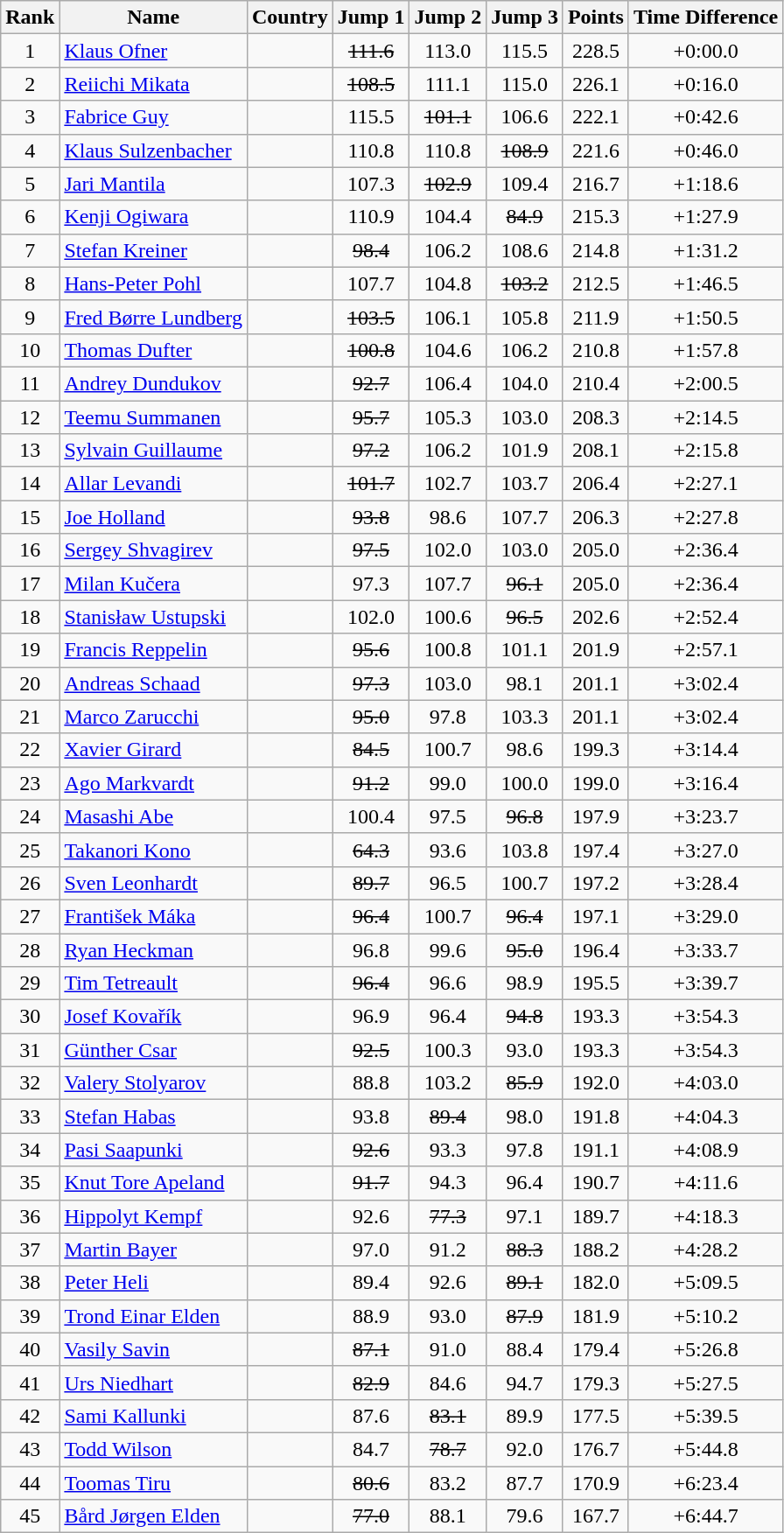<table class="wikitable sortable" style="text-align:center">
<tr>
<th>Rank</th>
<th>Name</th>
<th>Country</th>
<th>Jump 1</th>
<th>Jump 2</th>
<th>Jump 3</th>
<th>Points</th>
<th>Time Difference</th>
</tr>
<tr>
<td>1</td>
<td align=left><a href='#'>Klaus Ofner</a></td>
<td align=left></td>
<td><s>111.6</s></td>
<td>113.0</td>
<td>115.5</td>
<td>228.5</td>
<td>+0:00.0</td>
</tr>
<tr>
<td>2</td>
<td align=left><a href='#'>Reiichi Mikata</a></td>
<td align=left></td>
<td><s>108.5</s></td>
<td>111.1</td>
<td>115.0</td>
<td>226.1</td>
<td>+0:16.0</td>
</tr>
<tr>
<td>3</td>
<td align=left><a href='#'>Fabrice Guy</a></td>
<td align=left></td>
<td>115.5</td>
<td><s>101.1</s></td>
<td>106.6</td>
<td>222.1</td>
<td>+0:42.6</td>
</tr>
<tr>
<td>4</td>
<td align=left><a href='#'>Klaus Sulzenbacher</a></td>
<td align=left></td>
<td>110.8</td>
<td>110.8</td>
<td><s>108.9</s></td>
<td>221.6</td>
<td>+0:46.0</td>
</tr>
<tr>
<td>5</td>
<td align=left><a href='#'>Jari Mantila</a></td>
<td align=left></td>
<td>107.3</td>
<td><s>102.9</s></td>
<td>109.4</td>
<td>216.7</td>
<td>+1:18.6</td>
</tr>
<tr>
<td>6</td>
<td align=left><a href='#'>Kenji Ogiwara</a></td>
<td align=left></td>
<td>110.9</td>
<td>104.4</td>
<td><s>84.9</s></td>
<td>215.3</td>
<td>+1:27.9</td>
</tr>
<tr>
<td>7</td>
<td align=left><a href='#'>Stefan Kreiner</a></td>
<td align=left></td>
<td><s>98.4</s></td>
<td>106.2</td>
<td>108.6</td>
<td>214.8</td>
<td>+1:31.2</td>
</tr>
<tr>
<td>8</td>
<td align=left><a href='#'>Hans-Peter Pohl</a></td>
<td align=left></td>
<td>107.7</td>
<td>104.8</td>
<td><s>103.2</s></td>
<td>212.5</td>
<td>+1:46.5</td>
</tr>
<tr>
<td>9</td>
<td align=left><a href='#'>Fred Børre Lundberg</a></td>
<td align=left></td>
<td><s>103.5</s></td>
<td>106.1</td>
<td>105.8</td>
<td>211.9</td>
<td>+1:50.5</td>
</tr>
<tr>
<td>10</td>
<td align=left><a href='#'>Thomas Dufter</a></td>
<td align=left></td>
<td><s>100.8</s></td>
<td>104.6</td>
<td>106.2</td>
<td>210.8</td>
<td>+1:57.8</td>
</tr>
<tr>
<td>11</td>
<td align=left><a href='#'>Andrey Dundukov</a></td>
<td align=left></td>
<td><s>92.7</s></td>
<td>106.4</td>
<td>104.0</td>
<td>210.4</td>
<td>+2:00.5</td>
</tr>
<tr>
<td>12</td>
<td align=left><a href='#'>Teemu Summanen</a></td>
<td align=left></td>
<td><s>95.7</s></td>
<td>105.3</td>
<td>103.0</td>
<td>208.3</td>
<td>+2:14.5</td>
</tr>
<tr>
<td>13</td>
<td align=left><a href='#'>Sylvain Guillaume</a></td>
<td align=left></td>
<td><s>97.2</s></td>
<td>106.2</td>
<td>101.9</td>
<td>208.1</td>
<td>+2:15.8</td>
</tr>
<tr>
<td>14</td>
<td align=left><a href='#'>Allar Levandi</a></td>
<td align=left></td>
<td><s>101.7</s></td>
<td>102.7</td>
<td>103.7</td>
<td>206.4</td>
<td>+2:27.1</td>
</tr>
<tr>
<td>15</td>
<td align=left><a href='#'>Joe Holland</a></td>
<td align=left></td>
<td><s>93.8</s></td>
<td>98.6</td>
<td>107.7</td>
<td>206.3</td>
<td>+2:27.8</td>
</tr>
<tr>
<td>16</td>
<td align=left><a href='#'>Sergey Shvagirev</a></td>
<td align=left></td>
<td><s>97.5</s></td>
<td>102.0</td>
<td>103.0</td>
<td>205.0</td>
<td>+2:36.4</td>
</tr>
<tr>
<td>17</td>
<td align=left><a href='#'>Milan Kučera</a></td>
<td align=left></td>
<td>97.3</td>
<td>107.7</td>
<td><s>96.1</s></td>
<td>205.0</td>
<td>+2:36.4</td>
</tr>
<tr>
<td>18</td>
<td align=left><a href='#'>Stanisław Ustupski</a></td>
<td align=left></td>
<td>102.0</td>
<td>100.6</td>
<td><s>96.5</s></td>
<td>202.6</td>
<td>+2:52.4</td>
</tr>
<tr>
<td>19</td>
<td align=left><a href='#'>Francis Reppelin</a></td>
<td align=left></td>
<td><s>95.6</s></td>
<td>100.8</td>
<td>101.1</td>
<td>201.9</td>
<td>+2:57.1</td>
</tr>
<tr>
<td>20</td>
<td align=left><a href='#'>Andreas Schaad</a></td>
<td align=left></td>
<td><s>97.3</s></td>
<td>103.0</td>
<td>98.1</td>
<td>201.1</td>
<td>+3:02.4</td>
</tr>
<tr>
<td>21</td>
<td align=left><a href='#'>Marco Zarucchi</a></td>
<td align=left></td>
<td><s>95.0</s></td>
<td>97.8</td>
<td>103.3</td>
<td>201.1</td>
<td>+3:02.4</td>
</tr>
<tr>
<td>22</td>
<td align=left><a href='#'>Xavier Girard</a></td>
<td align=left></td>
<td><s>84.5</s></td>
<td>100.7</td>
<td>98.6</td>
<td>199.3</td>
<td>+3:14.4</td>
</tr>
<tr>
<td>23</td>
<td align=left><a href='#'>Ago Markvardt</a></td>
<td align=left></td>
<td><s>91.2</s></td>
<td>99.0</td>
<td>100.0</td>
<td>199.0</td>
<td>+3:16.4</td>
</tr>
<tr>
<td>24</td>
<td align=left><a href='#'>Masashi Abe</a></td>
<td align=left></td>
<td>100.4</td>
<td>97.5</td>
<td><s>96.8</s></td>
<td>197.9</td>
<td>+3:23.7</td>
</tr>
<tr>
<td>25</td>
<td align=left><a href='#'>Takanori Kono</a></td>
<td align=left></td>
<td><s>64.3</s></td>
<td>93.6</td>
<td>103.8</td>
<td>197.4</td>
<td>+3:27.0</td>
</tr>
<tr>
<td>26</td>
<td align=left><a href='#'>Sven Leonhardt</a></td>
<td align=left></td>
<td><s>89.7</s></td>
<td>96.5</td>
<td>100.7</td>
<td>197.2</td>
<td>+3:28.4</td>
</tr>
<tr>
<td>27</td>
<td align=left><a href='#'>František Máka</a></td>
<td align=left></td>
<td><s>96.4</s></td>
<td>100.7</td>
<td><s>96.4</s></td>
<td>197.1</td>
<td>+3:29.0</td>
</tr>
<tr>
<td>28</td>
<td align=left><a href='#'>Ryan Heckman</a></td>
<td align=left></td>
<td>96.8</td>
<td>99.6</td>
<td><s>95.0</s></td>
<td>196.4</td>
<td>+3:33.7</td>
</tr>
<tr>
<td>29</td>
<td align=left><a href='#'>Tim Tetreault</a></td>
<td align=left></td>
<td><s>96.4</s></td>
<td>96.6</td>
<td>98.9</td>
<td>195.5</td>
<td>+3:39.7</td>
</tr>
<tr>
<td>30</td>
<td align=left><a href='#'>Josef Kovařík</a></td>
<td align=left></td>
<td>96.9</td>
<td>96.4</td>
<td><s>94.8</s></td>
<td>193.3</td>
<td>+3:54.3</td>
</tr>
<tr>
<td>31</td>
<td align=left><a href='#'>Günther Csar</a></td>
<td align=left></td>
<td><s>92.5</s></td>
<td>100.3</td>
<td>93.0</td>
<td>193.3</td>
<td>+3:54.3</td>
</tr>
<tr>
<td>32</td>
<td align=left><a href='#'>Valery Stolyarov</a></td>
<td align=left></td>
<td>88.8</td>
<td>103.2</td>
<td><s>85.9</s></td>
<td>192.0</td>
<td>+4:03.0</td>
</tr>
<tr>
<td>33</td>
<td align=left><a href='#'>Stefan Habas</a></td>
<td align=left></td>
<td>93.8</td>
<td><s>89.4</s></td>
<td>98.0</td>
<td>191.8</td>
<td>+4:04.3</td>
</tr>
<tr>
<td>34</td>
<td align=left><a href='#'>Pasi Saapunki</a></td>
<td align=left></td>
<td><s>92.6</s></td>
<td>93.3</td>
<td>97.8</td>
<td>191.1</td>
<td>+4:08.9</td>
</tr>
<tr>
<td>35</td>
<td align=left><a href='#'>Knut Tore Apeland</a></td>
<td align=left></td>
<td><s>91.7</s></td>
<td>94.3</td>
<td>96.4</td>
<td>190.7</td>
<td>+4:11.6</td>
</tr>
<tr>
<td>36</td>
<td align=left><a href='#'>Hippolyt Kempf</a></td>
<td align=left></td>
<td>92.6</td>
<td><s>77.3</s></td>
<td>97.1</td>
<td>189.7</td>
<td>+4:18.3</td>
</tr>
<tr>
<td>37</td>
<td align=left><a href='#'>Martin Bayer</a></td>
<td align=left></td>
<td>97.0</td>
<td>91.2</td>
<td><s>88.3</s></td>
<td>188.2</td>
<td>+4:28.2</td>
</tr>
<tr>
<td>38</td>
<td align=left><a href='#'>Peter Heli</a></td>
<td align=left></td>
<td>89.4</td>
<td>92.6</td>
<td><s>89.1</s></td>
<td>182.0</td>
<td>+5:09.5</td>
</tr>
<tr>
<td>39</td>
<td align=left><a href='#'>Trond Einar Elden</a></td>
<td align=left></td>
<td>88.9</td>
<td>93.0</td>
<td><s>87.9</s></td>
<td>181.9</td>
<td>+5:10.2</td>
</tr>
<tr>
<td>40</td>
<td align=left><a href='#'>Vasily Savin</a></td>
<td align=left></td>
<td><s>87.1</s></td>
<td>91.0</td>
<td>88.4</td>
<td>179.4</td>
<td>+5:26.8</td>
</tr>
<tr>
<td>41</td>
<td align=left><a href='#'>Urs Niedhart</a></td>
<td align=left></td>
<td><s>82.9</s></td>
<td>84.6</td>
<td>94.7</td>
<td>179.3</td>
<td>+5:27.5</td>
</tr>
<tr>
<td>42</td>
<td align=left><a href='#'>Sami Kallunki</a></td>
<td align=left></td>
<td>87.6</td>
<td><s>83.1</s></td>
<td>89.9</td>
<td>177.5</td>
<td>+5:39.5</td>
</tr>
<tr>
<td>43</td>
<td align=left><a href='#'>Todd Wilson</a></td>
<td align=left></td>
<td>84.7</td>
<td><s>78.7</s></td>
<td>92.0</td>
<td>176.7</td>
<td>+5:44.8</td>
</tr>
<tr>
<td>44</td>
<td align=left><a href='#'>Toomas Tiru</a></td>
<td align=left></td>
<td><s>80.6</s></td>
<td>83.2</td>
<td>87.7</td>
<td>170.9</td>
<td>+6:23.4</td>
</tr>
<tr>
<td>45</td>
<td align=left><a href='#'>Bård Jørgen Elden</a></td>
<td align=left></td>
<td><s>77.0</s></td>
<td>88.1</td>
<td>79.6</td>
<td>167.7</td>
<td>+6:44.7</td>
</tr>
</table>
